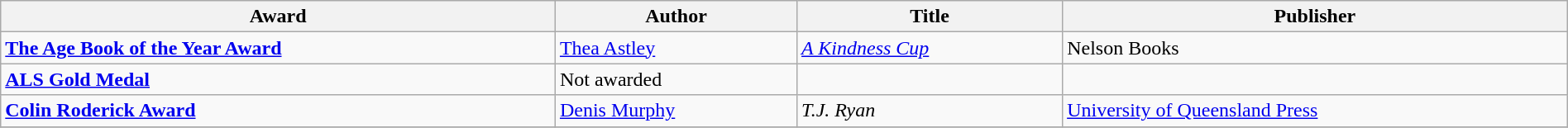<table class="wikitable" width=100%>
<tr>
<th>Award</th>
<th>Author</th>
<th>Title</th>
<th>Publisher</th>
</tr>
<tr>
<td><strong><a href='#'>The Age Book of the Year Award</a></strong></td>
<td><a href='#'>Thea Astley</a></td>
<td><em><a href='#'>A Kindness Cup</a></em></td>
<td>Nelson Books</td>
</tr>
<tr>
<td><strong><a href='#'>ALS Gold Medal</a></strong></td>
<td>Not awarded</td>
<td></td>
<td></td>
</tr>
<tr>
<td><strong><a href='#'>Colin Roderick Award</a></strong></td>
<td><a href='#'>Denis Murphy</a></td>
<td><em>T.J. Ryan</em></td>
<td><a href='#'>University of Queensland Press</a></td>
</tr>
<tr>
</tr>
</table>
